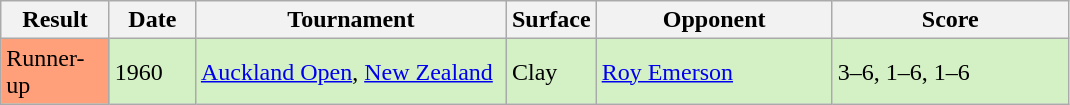<table class="sortable wikitable">
<tr>
<th style="width:65px">Result</th>
<th style="width:50px">Date</th>
<th style="width:200px">Tournament</th>
<th style="width:50px">Surface</th>
<th style="width:150px">Opponent</th>
<th style="width:150px" class="unsortable">Score</th>
</tr>
<tr style="background:#d4f1c5;">
<td bgcolor=ffa07a>Runner-up</td>
<td>1960</td>
<td><a href='#'>Auckland Open</a>, <a href='#'>New Zealand</a></td>
<td>Clay</td>
<td> <a href='#'>Roy Emerson</a></td>
<td>3–6, 1–6, 1–6</td>
</tr>
</table>
